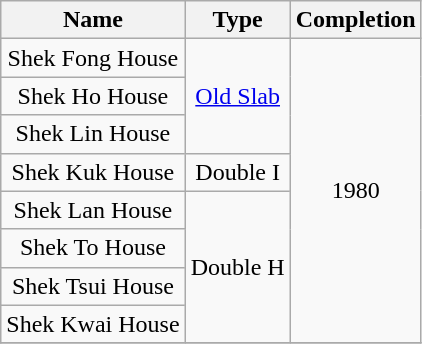<table class="wikitable" style="text-align: center">
<tr>
<th>Name</th>
<th>Type</th>
<th>Completion</th>
</tr>
<tr>
<td>Shek Fong House</td>
<td rowspan="3"><a href='#'>Old Slab</a></td>
<td rowspan="8">1980</td>
</tr>
<tr>
<td>Shek Ho House</td>
</tr>
<tr>
<td>Shek Lin House</td>
</tr>
<tr>
<td>Shek Kuk House</td>
<td rowspan="1">Double I</td>
</tr>
<tr>
<td>Shek Lan House</td>
<td rowspan="4">Double H</td>
</tr>
<tr>
<td>Shek To House</td>
</tr>
<tr>
<td>Shek Tsui House</td>
</tr>
<tr>
<td>Shek Kwai House</td>
</tr>
<tr>
</tr>
</table>
